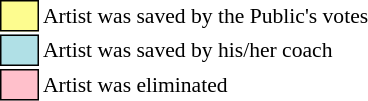<table class="toccolours" style="font-size: 90%; white-space: nowrap;">
<tr>
<td style="background:#fdfc8f; border:1px solid black;">      </td>
<td>Artist was saved by the Public's votes</td>
</tr>
<tr>
<td style="background:#b0e0e6; border:1px solid black;">      </td>
<td>Artist was saved by his/her coach</td>
</tr>
<tr>
<td style="background:pink; border:1px solid black;">      </td>
<td>Artist was eliminated</td>
</tr>
</table>
